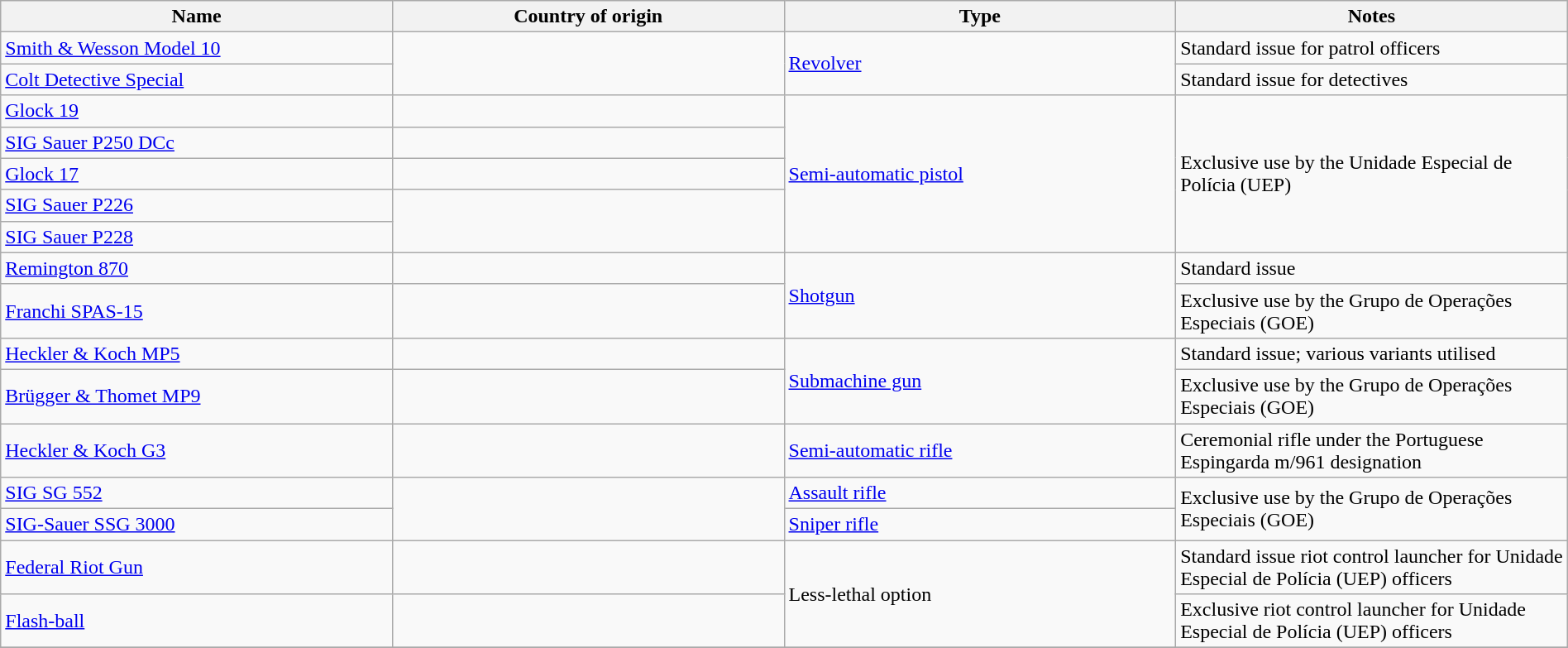<table class=wikitable border="0" width="100%">
<tr>
<th width="25%">Name</th>
<th width="25%">Country of origin</th>
<th width="25%">Type</th>
<th>Notes</th>
</tr>
<tr>
<td><a href='#'>Smith & Wesson Model 10</a></td>
<td rowspan="2"></td>
<td rowspan="2"><a href='#'>Revolver</a></td>
<td>Standard issue for patrol officers</td>
</tr>
<tr>
<td><a href='#'>Colt Detective Special</a></td>
<td>Standard issue for detectives</td>
</tr>
<tr>
<td><a href='#'>Glock 19</a></td>
<td></td>
<td rowspan="5"><a href='#'>Semi-automatic pistol</a></td>
<td rowspan="5">Exclusive use by the Unidade Especial de Polícia (UEP)</td>
</tr>
<tr>
<td><a href='#'>SIG Sauer P250 DCc</a></td>
<td></td>
</tr>
<tr>
<td><a href='#'>Glock 17</a></td>
<td></td>
</tr>
<tr>
<td><a href='#'>SIG Sauer P226</a></td>
<td rowspan="2"></td>
</tr>
<tr>
<td><a href='#'>SIG Sauer P228</a></td>
</tr>
<tr>
<td><a href='#'>Remington 870</a></td>
<td></td>
<td rowspan="2"><a href='#'>Shotgun</a></td>
<td>Standard issue</td>
</tr>
<tr>
<td><a href='#'>Franchi SPAS-15</a></td>
<td></td>
<td>Exclusive use by the Grupo de Operações Especiais (GOE)</td>
</tr>
<tr>
<td><a href='#'>Heckler & Koch MP5</a></td>
<td></td>
<td rowspan="2"><a href='#'>Submachine gun</a></td>
<td>Standard issue; various variants utilised</td>
</tr>
<tr>
<td><a href='#'>Brügger & Thomet MP9</a></td>
<td></td>
<td>Exclusive use by the Grupo de Operações Especiais (GOE)</td>
</tr>
<tr>
<td><a href='#'>Heckler & Koch G3</a></td>
<td></td>
<td><a href='#'>Semi-automatic rifle</a></td>
<td>Ceremonial rifle under the Portuguese Espingarda m/961 designation</td>
</tr>
<tr>
<td><a href='#'>SIG SG 552</a></td>
<td rowspan="2"></td>
<td><a href='#'>Assault rifle</a></td>
<td rowspan="2">Exclusive use by the Grupo de Operações Especiais (GOE)</td>
</tr>
<tr>
<td><a href='#'>SIG-Sauer SSG 3000</a></td>
<td><a href='#'>Sniper rifle</a></td>
</tr>
<tr>
<td><a href='#'>Federal Riot Gun</a></td>
<td></td>
<td rowspan="2">Less-lethal option</td>
<td>Standard issue riot control launcher for Unidade Especial de Polícia (UEP) officers</td>
</tr>
<tr>
<td><a href='#'>Flash-ball</a></td>
<td></td>
<td>Exclusive riot control launcher for Unidade Especial de Polícia (UEP) officers</td>
</tr>
<tr>
</tr>
</table>
